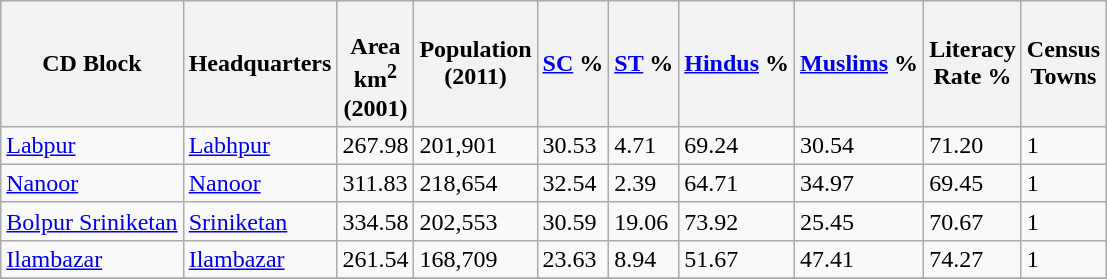<table class="wikitable sortable">
<tr>
<th>CD Block</th>
<th>Headquarters</th>
<th><br>Area<br>km<sup>2</sup><br>(2001)</th>
<th>Population<br>(2011)</th>
<th><a href='#'>SC</a> %</th>
<th><a href='#'>ST</a> %</th>
<th><a href='#'>Hindus</a> %</th>
<th><a href='#'>Muslims</a> %</th>
<th>Literacy<br> Rate %</th>
<th>Census<br>Towns</th>
</tr>
<tr>
<td><a href='#'>Labpur</a></td>
<td><a href='#'>Labhpur</a></td>
<td>267.98</td>
<td>201,901</td>
<td>30.53</td>
<td>4.71</td>
<td>69.24</td>
<td>30.54</td>
<td>71.20</td>
<td>1</td>
</tr>
<tr>
<td><a href='#'>Nanoor</a></td>
<td><a href='#'>Nanoor</a></td>
<td>311.83</td>
<td>218,654</td>
<td>32.54</td>
<td>2.39</td>
<td>64.71</td>
<td>34.97</td>
<td>69.45</td>
<td>1</td>
</tr>
<tr>
<td><a href='#'>Bolpur Sriniketan</a></td>
<td><a href='#'>Sriniketan</a></td>
<td>334.58</td>
<td>202,553</td>
<td>30.59</td>
<td>19.06</td>
<td>73.92</td>
<td>25.45</td>
<td>70.67</td>
<td>1</td>
</tr>
<tr>
<td><a href='#'>Ilambazar</a></td>
<td><a href='#'>Ilambazar</a></td>
<td>261.54</td>
<td>168,709</td>
<td>23.63</td>
<td>8.94</td>
<td>51.67</td>
<td>47.41</td>
<td>74.27</td>
<td>1</td>
</tr>
<tr>
</tr>
</table>
